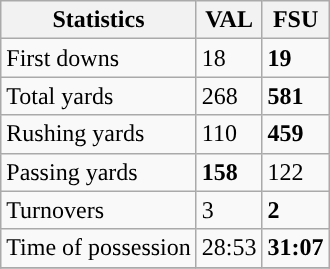<table class="wikitable" style="float: left;">
<tr>
<th>Statistics</th>
<th>VAL</th>
<th>FSU</th>
</tr>
<tr>
<td>First downs</td>
<td>18</td>
<td><strong>19</strong></td>
</tr>
<tr>
<td>Total yards</td>
<td>268</td>
<td><strong>581</strong></td>
</tr>
<tr>
<td>Rushing yards</td>
<td>110</td>
<td><strong>459</strong></td>
</tr>
<tr>
<td>Passing yards</td>
<td><strong>158</strong></td>
<td>122</td>
</tr>
<tr>
<td>Turnovers</td>
<td>3</td>
<td><strong>2</strong></td>
</tr>
<tr>
<td>Time of possession</td>
<td>28:53</td>
<td><strong>31:07</strong></td>
</tr>
<tr>
</tr>
</table>
